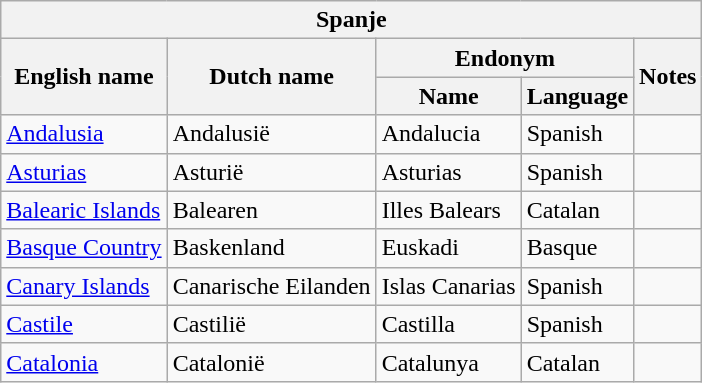<table class="wikitable sortable">
<tr>
<th colspan="5"> Spanje</th>
</tr>
<tr>
<th rowspan="2">English name</th>
<th rowspan="2">Dutch name</th>
<th colspan="2">Endonym</th>
<th rowspan="2">Notes</th>
</tr>
<tr>
<th>Name</th>
<th>Language</th>
</tr>
<tr>
<td><a href='#'>Andalusia</a></td>
<td>Andalusië</td>
<td>Andalucia</td>
<td>Spanish</td>
<td></td>
</tr>
<tr>
<td><a href='#'>Asturias</a></td>
<td>Asturië</td>
<td>Asturias</td>
<td>Spanish</td>
<td></td>
</tr>
<tr>
<td><a href='#'>Balearic Islands</a></td>
<td>Balearen</td>
<td>Illes Balears</td>
<td>Catalan</td>
<td></td>
</tr>
<tr>
<td><a href='#'>Basque Country</a></td>
<td>Baskenland</td>
<td>Euskadi</td>
<td>Basque</td>
<td></td>
</tr>
<tr>
<td><a href='#'>Canary Islands</a></td>
<td>Canarische Eilanden</td>
<td>Islas Canarias</td>
<td>Spanish</td>
<td></td>
</tr>
<tr>
<td><a href='#'>Castile</a></td>
<td>Castilië</td>
<td>Castilla</td>
<td>Spanish</td>
<td></td>
</tr>
<tr>
<td><a href='#'>Catalonia</a></td>
<td>Catalonië</td>
<td>Catalunya</td>
<td>Catalan</td>
<td></td>
</tr>
</table>
